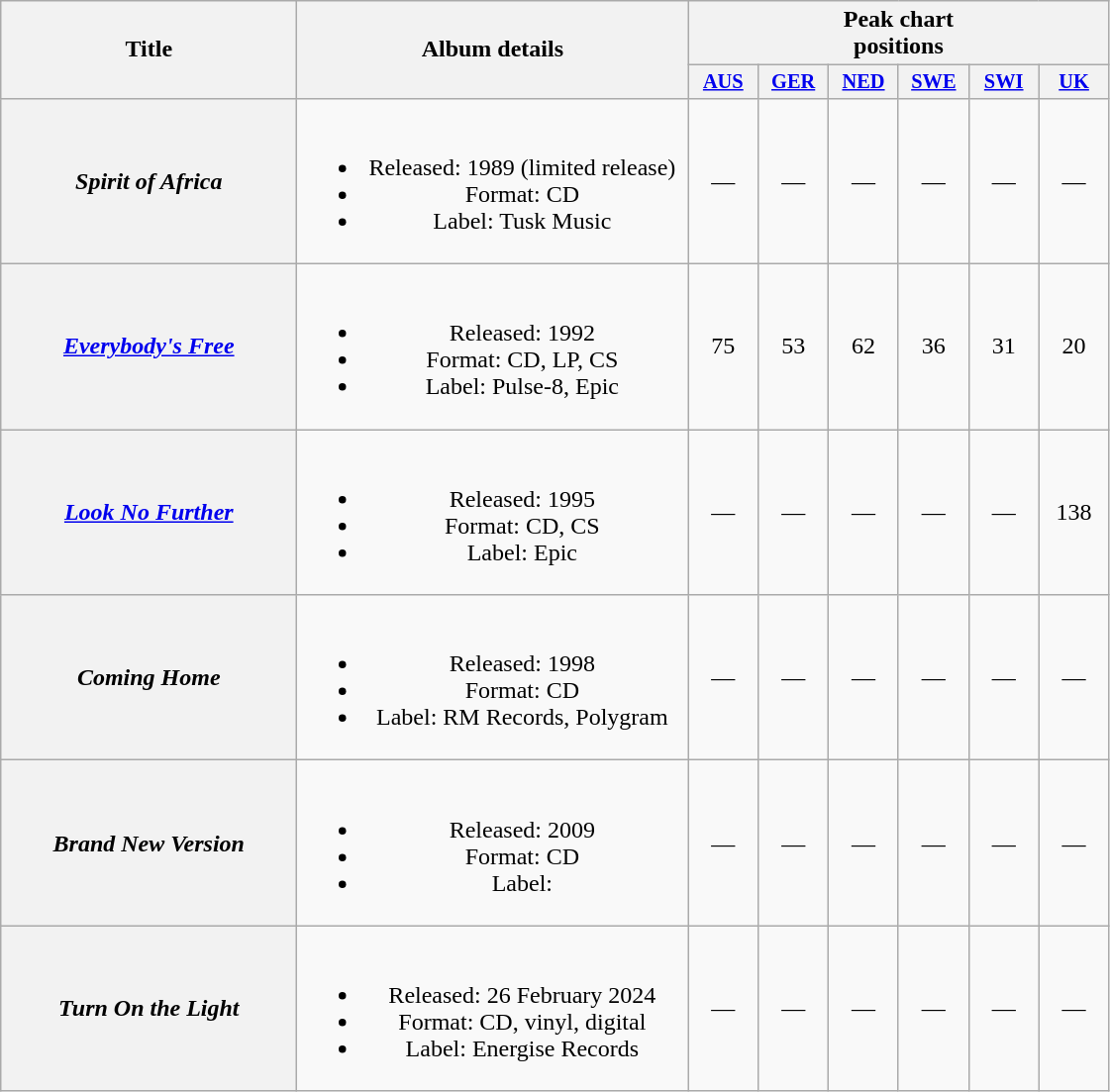<table class="wikitable plainrowheaders" style="text-align:center;" border="1">
<tr>
<th scope="col" rowspan="2" style="width:12em;">Title</th>
<th scope="col" rowspan="2" style="width:16em;">Album details</th>
<th scope="col" colspan="6">Peak chart<br>positions</th>
</tr>
<tr>
<th scope="col" style="width:3em; font-size:85%"><a href='#'>AUS</a><br></th>
<th scope="col" style="width:3em; font-size:85%"><a href='#'>GER</a><br></th>
<th scope="col" style="width:3em; font-size:85%"><a href='#'>NED</a><br></th>
<th scope="col" style="width:3em; font-size:85%"><a href='#'>SWE</a><br></th>
<th scope="col" style="width:3em; font-size:85%"><a href='#'>SWI</a> <br></th>
<th scope="col" style="width:3em; font-size:85%"><a href='#'>UK</a><br></th>
</tr>
<tr>
<th scope="row"><em>Spirit of Africa</em></th>
<td><br><ul><li>Released: 1989 (limited release)</li><li>Format: CD</li><li>Label: Tusk Music</li></ul></td>
<td>—</td>
<td>—</td>
<td>—</td>
<td>—</td>
<td>—</td>
<td>—</td>
</tr>
<tr>
<th scope="row"><em><a href='#'>Everybody's Free</a></em></th>
<td><br><ul><li>Released: 1992</li><li>Format: CD, LP, CS</li><li>Label: Pulse-8, Epic</li></ul></td>
<td>75</td>
<td>53</td>
<td>62</td>
<td>36</td>
<td>31</td>
<td>20</td>
</tr>
<tr>
<th scope="row"><em><a href='#'>Look No Further</a></em></th>
<td><br><ul><li>Released: 1995</li><li>Format: CD, CS</li><li>Label: Epic</li></ul></td>
<td>—</td>
<td>—</td>
<td>—</td>
<td>—</td>
<td>—</td>
<td>138</td>
</tr>
<tr>
<th scope="row"><em>Coming Home</em></th>
<td><br><ul><li>Released: 1998</li><li>Format: CD</li><li>Label: RM Records, Polygram</li></ul></td>
<td>—</td>
<td>—</td>
<td>—</td>
<td>—</td>
<td>—</td>
<td>—</td>
</tr>
<tr>
<th scope="row"><em>Brand New Version</em></th>
<td><br><ul><li>Released: 2009</li><li>Format: CD</li><li>Label:</li></ul></td>
<td>—</td>
<td>—</td>
<td>—</td>
<td>—</td>
<td>—</td>
<td>—</td>
</tr>
<tr>
<th scope="row"><em>Turn On the Light</em></th>
<td><br><ul><li>Released: 26 February 2024</li><li>Format: CD, vinyl, digital</li><li>Label: Energise Records</li></ul></td>
<td>—</td>
<td>—</td>
<td>—</td>
<td>—</td>
<td>—</td>
<td>—</td>
</tr>
</table>
